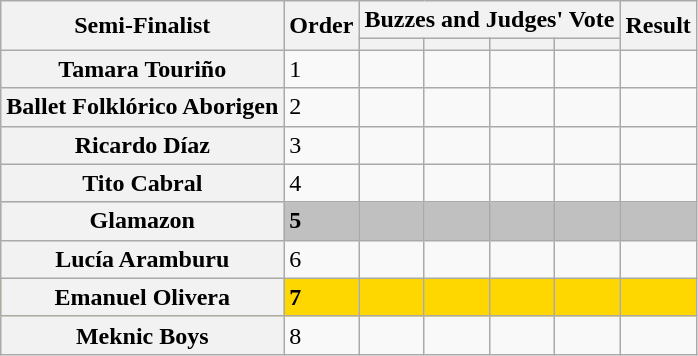<table class="wikitable plainrowheaders sortable">
<tr>
<th rowspan="2" class="unsortable" scope="col">Semi-Finalist</th>
<th rowspan="2" scope="col">Order</th>
<th colspan="4" class="unsortable" scope="col">Buzzes and Judges' Vote</th>
<th rowspan="2" scope="col">Result</th>
</tr>
<tr>
<th class="unsortable" scope="col"></th>
<th class="unsortable" scope="col"></th>
<th class="unsortable" scope="col"></th>
<th></th>
</tr>
<tr>
<th scope="row">Tamara Touriño</th>
<td>1</td>
<td></td>
<td></td>
<td></td>
<td></td>
<td></td>
</tr>
<tr>
<th scope="row">Ballet Folklórico Aborigen</th>
<td>2</td>
<td></td>
<td></td>
<td></td>
<td></td>
<td></td>
</tr>
<tr>
<th scope="row">Ricardo Díaz</th>
<td>3</td>
<td style="text-align:center;"></td>
<td></td>
<td></td>
<td></td>
<td></td>
</tr>
<tr>
<th scope="row">Tito Cabral</th>
<td>4</td>
<td></td>
<td></td>
<td></td>
<td></td>
<td></td>
</tr>
<tr bgcolor="silver">
<th scope="row">Glamazon</th>
<td><strong>5</strong></td>
<td></td>
<td></td>
<td style="text-align:center;"></td>
<td style="text-align:center;"></td>
<td><strong></strong></td>
</tr>
<tr>
<th scope="row">Lucía Aramburu</th>
<td>6</td>
<td></td>
<td></td>
<td></td>
<td></td>
<td></td>
</tr>
<tr bgcolor="gold">
<th scope="row">Emanuel Olivera</th>
<td><strong>7</strong></td>
<td></td>
<td></td>
<td></td>
<td></td>
<td><strong></strong></td>
</tr>
<tr>
<th scope="row">Meknic Boys</th>
<td>8</td>
<td></td>
<td style="text-align:center;"></td>
<td></td>
<td></td>
<td></td>
</tr>
</table>
